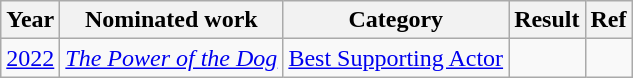<table class="wikitable">
<tr>
<th>Year</th>
<th>Nominated work</th>
<th>Category</th>
<th>Result</th>
<th>Ref</th>
</tr>
<tr>
<td><a href='#'>2022</a></td>
<td><em><a href='#'>The Power of the Dog</a></em></td>
<td><a href='#'>Best Supporting Actor</a></td>
<td></td>
</tr>
</table>
